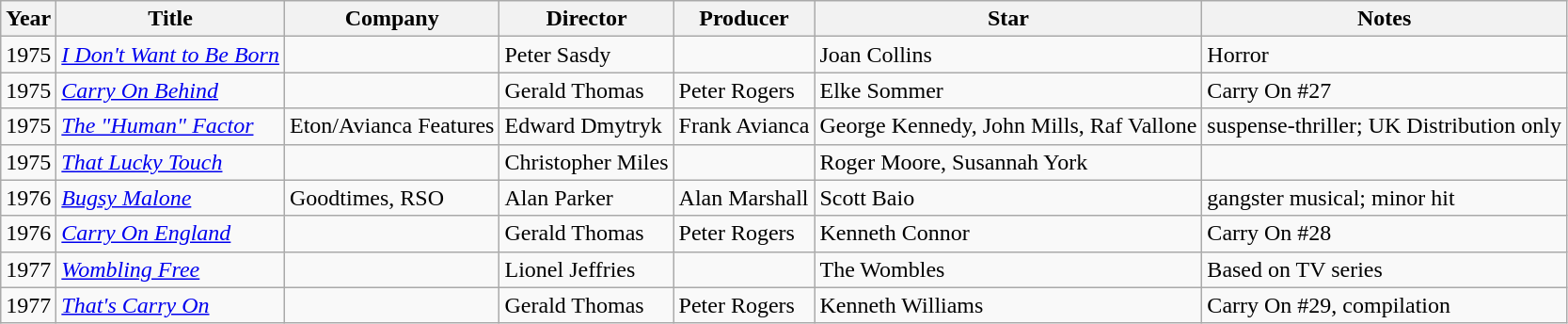<table class="wikitable sortable">
<tr>
<th>Year</th>
<th>Title</th>
<th>Company</th>
<th>Director</th>
<th>Producer</th>
<th>Star</th>
<th>Notes</th>
</tr>
<tr>
<td>1975</td>
<td><em><a href='#'>I Don't Want to Be Born</a></em></td>
<td></td>
<td>Peter Sasdy</td>
<td></td>
<td>Joan Collins</td>
<td>Horror</td>
</tr>
<tr>
<td>1975</td>
<td><em><a href='#'>Carry On Behind</a></em></td>
<td></td>
<td>Gerald Thomas</td>
<td>Peter Rogers</td>
<td>Elke Sommer</td>
<td>Carry On #27</td>
</tr>
<tr>
<td>1975</td>
<td><em><a href='#'>The "Human" Factor</a></em></td>
<td>Eton/Avianca Features</td>
<td>Edward Dmytryk</td>
<td>Frank Avianca</td>
<td>George Kennedy, John Mills, Raf Vallone</td>
<td>suspense-thriller; UK Distribution only</td>
</tr>
<tr>
<td>1975</td>
<td><em><a href='#'>That Lucky Touch</a></em></td>
<td></td>
<td>Christopher Miles</td>
<td></td>
<td>Roger Moore, Susannah York</td>
<td></td>
</tr>
<tr>
<td>1976</td>
<td><em><a href='#'>Bugsy Malone</a></em></td>
<td>Goodtimes, RSO</td>
<td>Alan Parker</td>
<td>Alan Marshall</td>
<td>Scott Baio</td>
<td>gangster musical; minor hit</td>
</tr>
<tr>
<td>1976</td>
<td><em><a href='#'>Carry On England</a></em></td>
<td></td>
<td>Gerald Thomas</td>
<td>Peter Rogers</td>
<td>Kenneth Connor</td>
<td>Carry On #28</td>
</tr>
<tr>
<td>1977</td>
<td><em><a href='#'>Wombling Free</a></em></td>
<td></td>
<td>Lionel Jeffries</td>
<td></td>
<td>The Wombles</td>
<td>Based on TV series</td>
</tr>
<tr>
<td>1977</td>
<td><em><a href='#'>That's Carry On</a></em></td>
<td></td>
<td>Gerald Thomas</td>
<td>Peter Rogers</td>
<td>Kenneth Williams</td>
<td>Carry On #29, compilation</td>
</tr>
</table>
